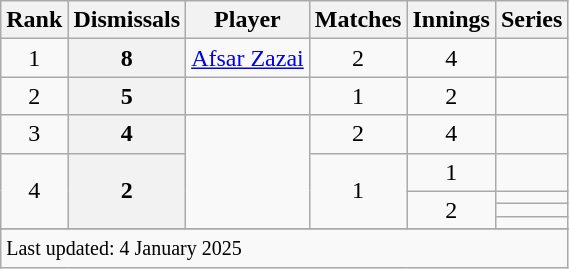<table class="wikitable plainrowheaders sortable">
<tr>
<th scope=col>Rank</th>
<th scope=col>Dismissals</th>
<th scope=col>Player</th>
<th scope=col>Matches</th>
<th scope=col>Innings</th>
<th scope=col>Series</th>
</tr>
<tr>
<td align=center>1</td>
<th scope=row style="text-align:center;">8</th>
<td><a href='#'>Afsar Zazai</a></td>
<td align=center>2</td>
<td align=center>4</td>
<td></td>
</tr>
<tr>
<td align=center>2</td>
<th scope=row style="text-align:center;">5</th>
<td></td>
<td align=center>1</td>
<td align=center>2</td>
<td></td>
</tr>
<tr>
<td align=center>3</td>
<th scope=row style="text-align:center;">4</th>
<td rowspan=5></td>
<td align=center>2</td>
<td align=center>4</td>
<td></td>
</tr>
<tr>
<td align=center rowspan=4>4</td>
<th scope=row style="text-align:center;" rowspan=4>2</th>
<td align=center rowspan=4>1</td>
<td align=center>1</td>
<td></td>
</tr>
<tr>
<td align=center rowspan=3>2</td>
<td></td>
</tr>
<tr>
<td></td>
</tr>
<tr>
<td></td>
</tr>
<tr>
</tr>
<tr class=sortbottom>
<td colspan=6><small>Last updated: 4 January 2025</small></td>
</tr>
</table>
